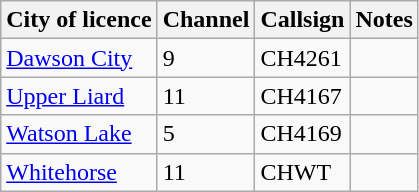<table class="sortable wikitable">
<tr>
<th>City of licence</th>
<th>Channel</th>
<th>Callsign</th>
<th>Notes</th>
</tr>
<tr>
<td><a href='#'>Dawson City</a></td>
<td>9</td>
<td>CH4261</td>
<td></td>
</tr>
<tr>
<td><a href='#'>Upper Liard</a></td>
<td>11</td>
<td>CH4167</td>
<td></td>
</tr>
<tr>
<td><a href='#'>Watson Lake</a></td>
<td>5</td>
<td>CH4169</td>
<td></td>
</tr>
<tr>
<td><a href='#'>Whitehorse</a></td>
<td>11</td>
<td>CHWT</td>
<td></td>
</tr>
</table>
